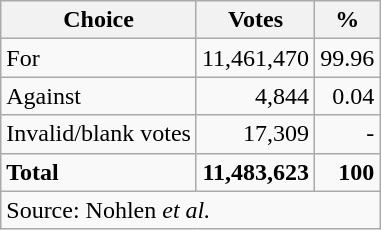<table class=wikitable style=text-align:right>
<tr>
<th>Choice</th>
<th>Votes</th>
<th>%</th>
</tr>
<tr>
<td align=left>For</td>
<td>11,461,470</td>
<td>99.96</td>
</tr>
<tr>
<td align=left>Against</td>
<td>4,844</td>
<td>0.04</td>
</tr>
<tr>
<td align=left>Invalid/blank votes</td>
<td>17,309</td>
<td>-</td>
</tr>
<tr>
<td align=left><strong>Total</strong></td>
<td><strong>11,483,623</strong></td>
<td><strong>100</strong></td>
</tr>
<tr>
<td colspan=3 align=left>Source: Nohlen <em>et al.</em></td>
</tr>
</table>
